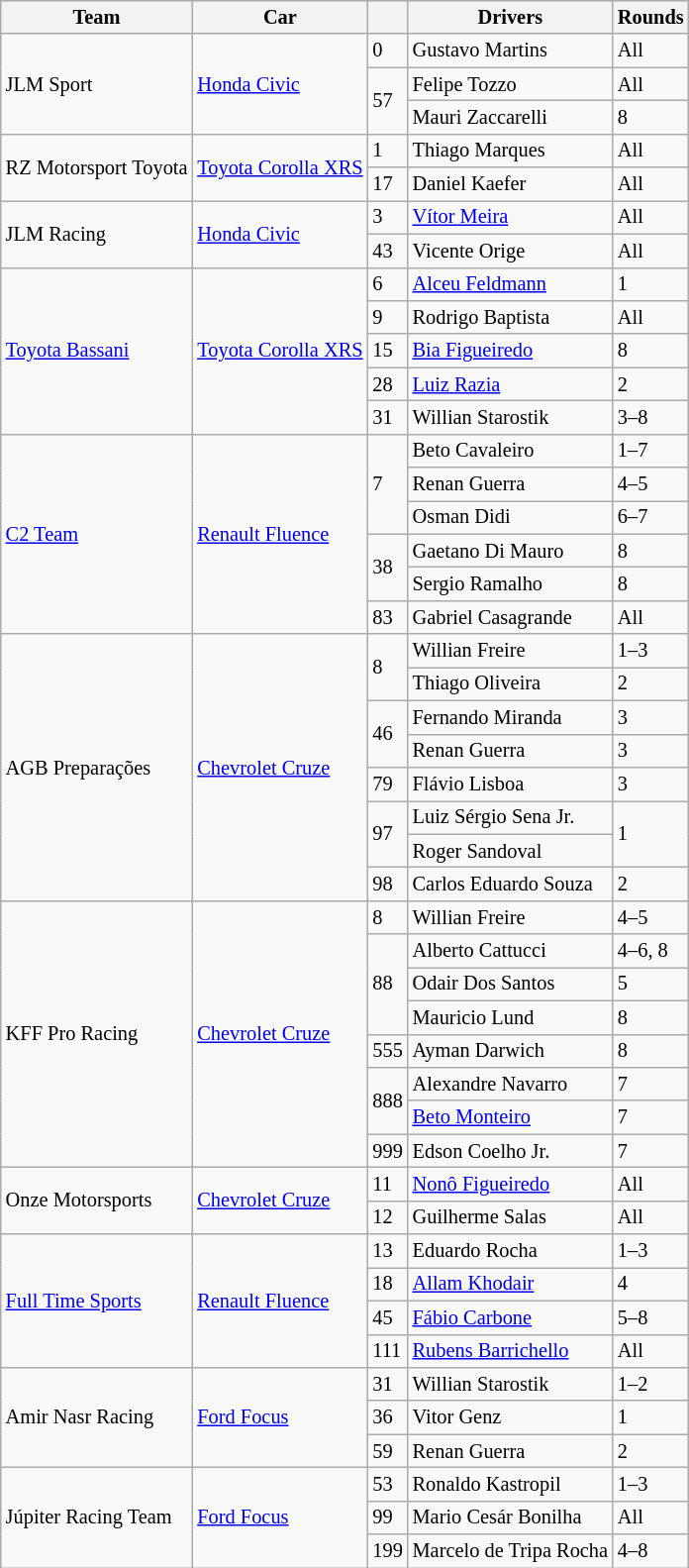<table class="wikitable" style="font-size: 85%;">
<tr>
<th>Team</th>
<th>Car</th>
<th></th>
<th>Drivers</th>
<th>Rounds</th>
</tr>
<tr>
<td rowspan=3>JLM Sport</td>
<td rowspan=3><a href='#'>Honda Civic</a></td>
<td>0</td>
<td>Gustavo Martins</td>
<td>All</td>
</tr>
<tr>
<td rowspan=2>57</td>
<td>Felipe Tozzo</td>
<td>All</td>
</tr>
<tr>
<td>Mauri Zaccarelli</td>
<td>8</td>
</tr>
<tr>
<td rowspan=2>RZ Motorsport Toyota</td>
<td rowspan=2><a href='#'>Toyota Corolla XRS</a></td>
<td>1</td>
<td>Thiago Marques</td>
<td>All</td>
</tr>
<tr>
<td>17</td>
<td>Daniel Kaefer</td>
<td>All</td>
</tr>
<tr>
<td rowspan=2>JLM Racing</td>
<td rowspan=2><a href='#'>Honda Civic</a></td>
<td>3</td>
<td><a href='#'>Vítor Meira</a></td>
<td>All</td>
</tr>
<tr>
<td>43</td>
<td>Vicente Orige</td>
<td>All</td>
</tr>
<tr>
<td rowspan=5><a href='#'>Toyota Bassani</a></td>
<td rowspan=5><a href='#'>Toyota Corolla XRS</a></td>
<td>6</td>
<td><a href='#'>Alceu Feldmann</a></td>
<td>1</td>
</tr>
<tr>
<td>9</td>
<td>Rodrigo Baptista</td>
<td>All</td>
</tr>
<tr>
<td>15</td>
<td><a href='#'>Bia Figueiredo</a></td>
<td>8</td>
</tr>
<tr>
<td>28</td>
<td><a href='#'>Luiz Razia</a></td>
<td>2</td>
</tr>
<tr>
<td>31</td>
<td>Willian Starostik</td>
<td>3–8</td>
</tr>
<tr>
<td rowspan=6><a href='#'>C2 Team</a></td>
<td rowspan=6><a href='#'>Renault Fluence</a></td>
<td rowspan=3>7</td>
<td>Beto Cavaleiro</td>
<td>1–7</td>
</tr>
<tr>
<td>Renan Guerra</td>
<td>4–5</td>
</tr>
<tr>
<td>Osman Didi</td>
<td>6–7</td>
</tr>
<tr>
<td rowspan=2>38</td>
<td>Gaetano Di Mauro</td>
<td>8</td>
</tr>
<tr>
<td>Sergio Ramalho</td>
<td>8</td>
</tr>
<tr>
<td>83</td>
<td>Gabriel Casagrande</td>
<td>All</td>
</tr>
<tr>
<td rowspan=8>AGB Preparações</td>
<td rowspan=8><a href='#'>Chevrolet Cruze</a></td>
<td rowspan=2>8</td>
<td>Willian Freire</td>
<td>1–3</td>
</tr>
<tr>
<td>Thiago Oliveira</td>
<td>2</td>
</tr>
<tr>
<td rowspan=2>46</td>
<td>Fernando Miranda</td>
<td>3</td>
</tr>
<tr>
<td>Renan Guerra</td>
<td>3</td>
</tr>
<tr>
<td>79</td>
<td>Flávio Lisboa</td>
<td>3</td>
</tr>
<tr>
<td rowspan=2>97</td>
<td>Luiz Sérgio Sena Jr.</td>
<td rowspan=2>1</td>
</tr>
<tr>
<td>Roger Sandoval</td>
</tr>
<tr>
<td>98</td>
<td>Carlos Eduardo Souza</td>
<td>2</td>
</tr>
<tr>
<td rowspan=8>KFF Pro Racing</td>
<td rowspan=8><a href='#'>Chevrolet Cruze</a></td>
<td>8</td>
<td>Willian Freire</td>
<td>4–5</td>
</tr>
<tr>
<td rowspan=3>88</td>
<td>Alberto Cattucci</td>
<td>4–6, 8</td>
</tr>
<tr>
<td>Odair Dos Santos</td>
<td>5</td>
</tr>
<tr>
<td>Mauricio Lund</td>
<td>8</td>
</tr>
<tr>
<td>555</td>
<td>Ayman Darwich</td>
<td>8</td>
</tr>
<tr>
<td rowspan=2>888</td>
<td>Alexandre Navarro</td>
<td>7</td>
</tr>
<tr>
<td><a href='#'>Beto Monteiro</a></td>
<td>7</td>
</tr>
<tr>
<td>999</td>
<td>Edson Coelho Jr.</td>
<td>7</td>
</tr>
<tr>
<td rowspan=2>Onze Motorsports</td>
<td rowspan=2><a href='#'>Chevrolet Cruze</a></td>
<td>11</td>
<td><a href='#'>Nonô Figueiredo</a></td>
<td>All</td>
</tr>
<tr>
<td>12</td>
<td>Guilherme Salas</td>
<td>All</td>
</tr>
<tr>
<td rowspan=4><a href='#'>Full Time Sports</a></td>
<td rowspan=4><a href='#'>Renault Fluence</a></td>
<td>13</td>
<td>Eduardo Rocha</td>
<td>1–3</td>
</tr>
<tr>
<td>18</td>
<td><a href='#'>Allam Khodair</a></td>
<td>4</td>
</tr>
<tr>
<td>45</td>
<td><a href='#'>Fábio Carbone</a></td>
<td>5–8</td>
</tr>
<tr>
<td>111</td>
<td><a href='#'>Rubens Barrichello</a></td>
<td>All</td>
</tr>
<tr>
<td rowspan=3>Amir Nasr Racing</td>
<td rowspan=3><a href='#'>Ford Focus</a></td>
<td>31</td>
<td>Willian Starostik</td>
<td>1–2</td>
</tr>
<tr>
<td>36</td>
<td>Vitor Genz</td>
<td>1</td>
</tr>
<tr>
<td>59</td>
<td>Renan Guerra</td>
<td>2</td>
</tr>
<tr>
<td rowspan=3>Júpiter Racing Team</td>
<td rowspan=3><a href='#'>Ford Focus</a></td>
<td>53</td>
<td>Ronaldo Kastropil</td>
<td>1–3</td>
</tr>
<tr>
<td>99</td>
<td>Mario Cesár Bonilha</td>
<td>All</td>
</tr>
<tr>
<td>199</td>
<td>Marcelo de Tripa Rocha</td>
<td>4–8</td>
</tr>
</table>
